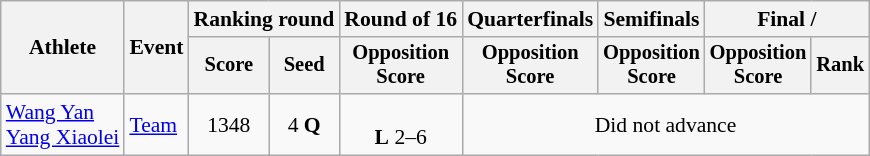<table class="wikitable" style="font-size:90%; text-align:center">
<tr>
<th rowspan=2>Athlete</th>
<th rowspan=2>Event</th>
<th colspan="2">Ranking round</th>
<th>Round of 16</th>
<th>Quarterfinals</th>
<th>Semifinals</th>
<th colspan="2">Final / </th>
</tr>
<tr style="font-size:95%">
<th>Score</th>
<th>Seed</th>
<th>Opposition<br>Score</th>
<th>Opposition<br>Score</th>
<th>Opposition<br>Score</th>
<th>Opposition<br>Score</th>
<th>Rank</th>
</tr>
<tr>
<td align=left><a href='#'>Wang Yan</a><br><a href='#'>Yang Xiaolei</a></td>
<td align=left><a href='#'>Team</a></td>
<td>1348</td>
<td>4 <strong>Q</strong></td>
<td><br><strong>L</strong> 2–6</td>
<td colspan=4>Did not advance</td>
</tr>
</table>
